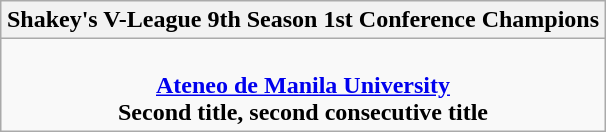<table class=wikitable style="text-align:center; margin:auto;">
<tr>
<th>Shakey's V-League 9th Season 1st Conference Champions</th>
</tr>
<tr>
<td> <br> <strong><a href='#'>Ateneo de Manila University</a></strong> <br> <strong>Second title, second consecutive title</strong></td>
</tr>
</table>
